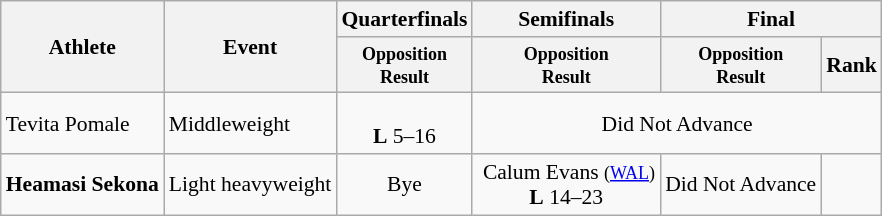<table class=wikitable style="font-size:90%">
<tr>
<th rowspan="2">Athlete</th>
<th rowspan="2">Event</th>
<th>Quarterfinals</th>
<th>Semifinals</th>
<th colspan="2">Final</th>
</tr>
<tr>
<th style="line-height:1em"><small>Opposition<br>Result</small></th>
<th style="line-height:1em"><small>Opposition<br>Result</small></th>
<th style="line-height:1em"><small>Opposition<br>Result</small></th>
<th>Rank</th>
</tr>
<tr>
<td>Tevita Pomale</td>
<td>Middleweight</td>
<td align=center><br><strong>L</strong> 5–16</td>
<td align=center colspan=4>Did Not Advance</td>
</tr>
<tr>
<td><strong>Heamasi Sekona</strong></td>
<td>Light heavyweight</td>
<td align=center>Bye</td>
<td align=center> Calum Evans <small>(<a href='#'>WAL</a>)</small><br><strong>L</strong> 14–23</td>
<td align=center>Did Not Advance</td>
<td align=center></td>
</tr>
</table>
